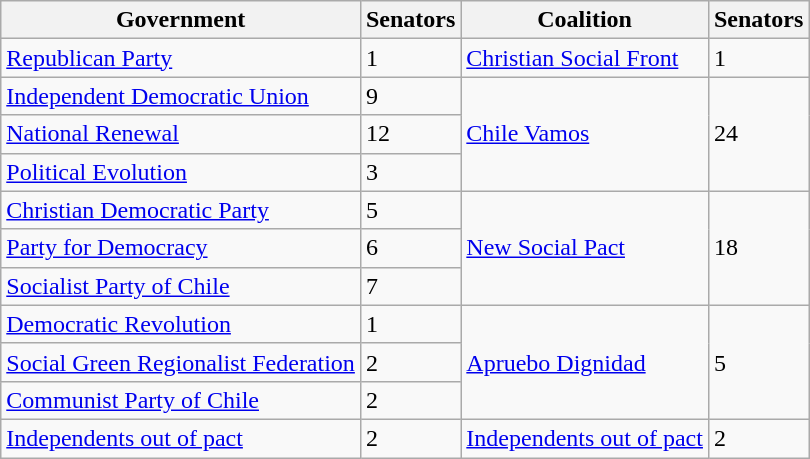<table class="wikitable">
<tr>
<th>Government</th>
<th>Senators</th>
<th>Coalition</th>
<th>Senators</th>
</tr>
<tr>
<td><a href='#'>Republican Party</a></td>
<td>1</td>
<td><a href='#'>Christian Social Front</a></td>
<td>1</td>
</tr>
<tr>
<td><a href='#'>Independent Democratic Union</a></td>
<td>9</td>
<td rowspan="3"><a href='#'>Chile Vamos</a></td>
<td rowspan="3">24</td>
</tr>
<tr>
<td><a href='#'>National Renewal</a></td>
<td>12</td>
</tr>
<tr>
<td><a href='#'>Political Evolution</a></td>
<td>3</td>
</tr>
<tr>
<td><a href='#'>Christian Democratic Party</a></td>
<td>5</td>
<td rowspan="3"><a href='#'>New Social Pact</a></td>
<td rowspan="3">18</td>
</tr>
<tr>
<td><a href='#'>Party for Democracy</a></td>
<td>6</td>
</tr>
<tr>
<td><a href='#'>Socialist Party of Chile</a></td>
<td>7</td>
</tr>
<tr>
<td><a href='#'>Democratic Revolution</a></td>
<td>1</td>
<td rowspan="3"><a href='#'>Apruebo Dignidad</a></td>
<td rowspan="3">5</td>
</tr>
<tr>
<td><a href='#'>Social Green Regionalist Federation</a></td>
<td>2</td>
</tr>
<tr>
<td><a href='#'>Communist Party of Chile</a></td>
<td>2</td>
</tr>
<tr>
<td><a href='#'>Independents out of pact</a></td>
<td>2</td>
<td><a href='#'>Independents out of pact</a></td>
<td>2</td>
</tr>
</table>
